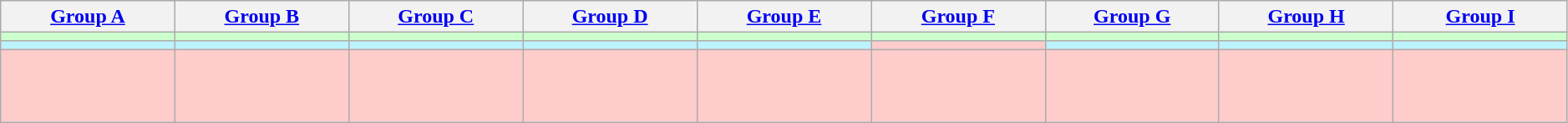<table class="wikitable" style="text-align:center;" width="99%">
<tr>
<th width="11%"><a href='#'>Group A</a></th>
<th width="11%"><a href='#'>Group B</a></th>
<th width="11%"><a href='#'>Group C</a></th>
<th width="11%"><a href='#'>Group D</a></th>
<th width="11%"><a href='#'>Group E</a></th>
<th width="11%"><a href='#'>Group F</a></th>
<th width="11%"><a href='#'>Group G</a></th>
<th width="11%"><a href='#'>Group H</a></th>
<th width="11%"><a href='#'>Group I</a></th>
</tr>
<tr style="background:#ccffcc; font-size:90%">
<td style="vertical-align:top"></td>
<td style="vertical-align:top"></td>
<td style="vertical-align:top"></td>
<td style="vertical-align:top"></td>
<td style="vertical-align:top"></td>
<td style="vertical-align:top"></td>
<td style="vertical-align:top"></td>
<td style="vertical-align:top"></td>
<td style="vertical-align:top"></td>
</tr>
<tr style="background:#BBF3FF; font-size:90%">
<td style="vertical-align:top"></td>
<td style="vertical-align:top"></td>
<td style="vertical-align:top"></td>
<td style="vertical-align:top"></td>
<td style="vertical-align:top"></td>
<td style="background:#ffcccc; vertical-align:top;"></td>
<td style="vertical-align:top"></td>
<td style="vertical-align:top"></td>
<td style="vertical-align:top"></td>
</tr>
<tr style="background:#ffcccc; font-size:90%">
<td style="vertical-align:top"><br><br><br></td>
<td style="vertical-align:top"><br><br><br></td>
<td style="vertical-align:top"><br><br><br></td>
<td style="vertical-align:top"><br><br><br></td>
<td style="vertical-align:top"><br><br><br></td>
<td style="vertical-align:top"><br><br><br></td>
<td style="vertical-align:top"><br><br><br></td>
<td style="vertical-align:top"><br><br><br></td>
<td style="vertical-align:top"><br><br><br></td>
</tr>
</table>
